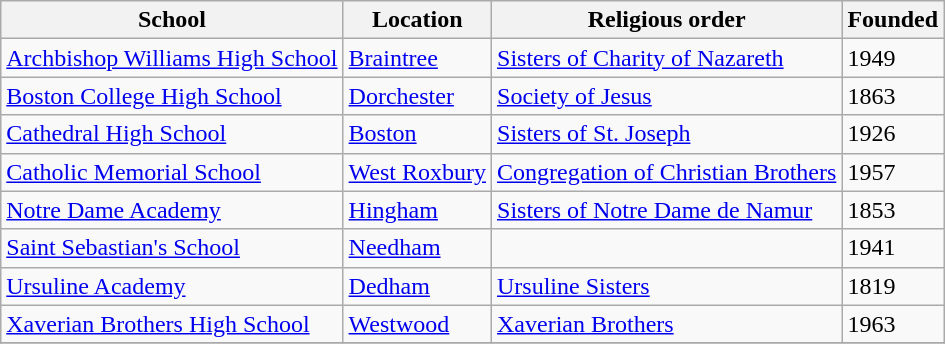<table class="wikitable">
<tr>
<th>School</th>
<th>Location</th>
<th>Religious order</th>
<th>Founded</th>
</tr>
<tr>
<td><a href='#'>Archbishop Williams High School</a></td>
<td><a href='#'>Braintree</a></td>
<td><a href='#'>Sisters of Charity of Nazareth</a></td>
<td>1949</td>
</tr>
<tr>
<td><a href='#'>Boston College High School</a></td>
<td><a href='#'>Dorchester</a></td>
<td><a href='#'>Society of Jesus</a></td>
<td>1863</td>
</tr>
<tr>
<td><a href='#'>Cathedral High School</a></td>
<td><a href='#'>Boston</a></td>
<td><a href='#'>Sisters of St. Joseph</a></td>
<td>1926</td>
</tr>
<tr>
<td><a href='#'>Catholic Memorial School</a></td>
<td><a href='#'>West Roxbury</a></td>
<td><a href='#'>Congregation of Christian Brothers</a></td>
<td>1957</td>
</tr>
<tr>
<td><a href='#'>Notre Dame Academy</a></td>
<td><a href='#'>Hingham</a></td>
<td><a href='#'>Sisters of Notre Dame de Namur</a></td>
<td>1853</td>
</tr>
<tr>
<td><a href='#'>Saint Sebastian's School</a></td>
<td><a href='#'>Needham</a></td>
<td></td>
<td>1941</td>
</tr>
<tr>
<td><a href='#'>Ursuline Academy</a></td>
<td><a href='#'>Dedham</a></td>
<td><a href='#'>Ursuline Sisters</a></td>
<td>1819</td>
</tr>
<tr>
<td><a href='#'>Xaverian Brothers High School</a></td>
<td><a href='#'>Westwood</a></td>
<td><a href='#'>Xaverian Brothers</a></td>
<td>1963</td>
</tr>
<tr>
</tr>
</table>
